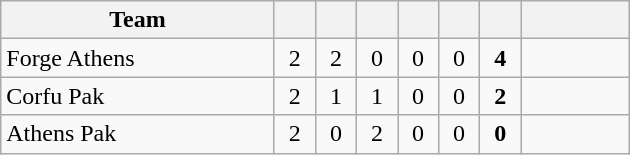<table class="wikitable" style="text-align:center">
<tr>
<th style="width:175px;">Team</th>
<th style="width:20px;"></th>
<th style="width:20px;"></th>
<th style="width:20px;"></th>
<th style="width:20px;"></th>
<th style="width:20px;"></th>
<th style="width:20px;"></th>
<th style="width:65px;"></th>
</tr>
<tr>
<td style="text-align:left">Forge Athens</td>
<td>2</td>
<td>2</td>
<td>0</td>
<td>0</td>
<td>0</td>
<td><strong>4</strong></td>
<td></td>
</tr>
<tr>
<td style="text-align:left">Corfu Pak</td>
<td>2</td>
<td>1</td>
<td>1</td>
<td>0</td>
<td>0</td>
<td><strong>2</strong></td>
<td></td>
</tr>
<tr>
<td style="text-align:left">Athens Pak</td>
<td>2</td>
<td>0</td>
<td>2</td>
<td>0</td>
<td>0</td>
<td><strong>0</strong></td>
<td></td>
</tr>
</table>
